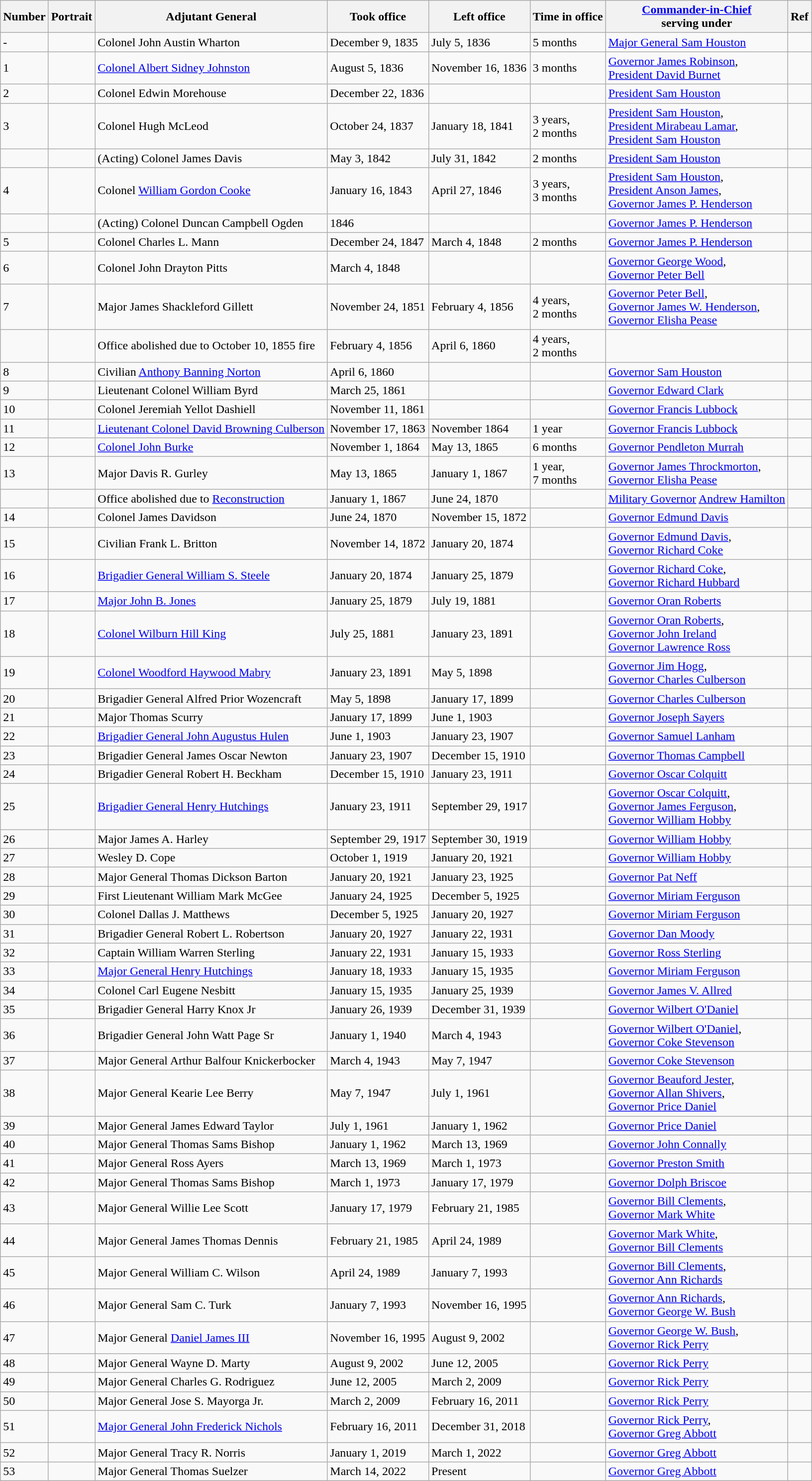<table class="wikitable">
<tr>
<th>Number</th>
<th>Portrait</th>
<th>Adjutant General</th>
<th>Took office</th>
<th>Left office</th>
<th>Time in office</th>
<th><a href='#'>Commander-in-Chief</a><br>serving under</th>
<th>Ref</th>
</tr>
<tr>
<td>-</td>
<td></td>
<td>Colonel John Austin Wharton</td>
<td>December 9, 1835</td>
<td>July 5, 1836</td>
<td>5 months</td>
<td><a href='#'>Major General Sam Houston</a></td>
<td></td>
</tr>
<tr>
<td>1</td>
<td></td>
<td><a href='#'>Colonel Albert Sidney Johnston</a></td>
<td>August 5, 1836</td>
<td>November 16, 1836</td>
<td>3 months</td>
<td><a href='#'>Governor James Robinson</a>,<br><a href='#'>President David Burnet</a></td>
<td></td>
</tr>
<tr>
<td>2</td>
<td></td>
<td>Colonel Edwin Morehouse</td>
<td>December 22, 1836</td>
<td></td>
<td></td>
<td><a href='#'>President Sam Houston</a></td>
<td></td>
</tr>
<tr>
<td>3</td>
<td></td>
<td>Colonel Hugh McLeod</td>
<td>October 24, 1837</td>
<td>January 18, 1841</td>
<td>3 years,<br>2 months</td>
<td><a href='#'>President Sam Houston</a>,<br><a href='#'>President Mirabeau Lamar</a>,<br><a href='#'>President Sam Houston</a></td>
<td></td>
</tr>
<tr>
<td></td>
<td></td>
<td>(Acting) Colonel James Davis</td>
<td>May 3, 1842</td>
<td>July 31, 1842</td>
<td>2 months</td>
<td><a href='#'>President Sam Houston</a></td>
<td></td>
</tr>
<tr>
<td>4</td>
<td></td>
<td>Colonel <a href='#'>William Gordon Cooke</a></td>
<td>January 16, 1843</td>
<td>April 27, 1846</td>
<td>3 years,<br>3 months</td>
<td><a href='#'>President Sam Houston</a>,<br><a href='#'>President Anson James</a>,<br><a href='#'>Governor James P. Henderson</a></td>
<td></td>
</tr>
<tr>
<td></td>
<td></td>
<td>(Acting) Colonel Duncan Campbell Ogden</td>
<td>1846</td>
<td></td>
<td></td>
<td><a href='#'>Governor James P. Henderson</a></td>
<td></td>
</tr>
<tr>
<td>5</td>
<td></td>
<td>Colonel Charles L. Mann</td>
<td>December 24, 1847</td>
<td>March 4, 1848</td>
<td>2 months</td>
<td><a href='#'>Governor James P. Henderson</a></td>
<td></td>
</tr>
<tr>
<td>6</td>
<td></td>
<td>Colonel John Drayton Pitts</td>
<td>March 4, 1848</td>
<td></td>
<td></td>
<td><a href='#'>Governor George Wood</a>,<br><a href='#'>Governor Peter Bell</a></td>
<td></td>
</tr>
<tr>
<td>7</td>
<td></td>
<td>Major James Shackleford Gillett</td>
<td>November 24, 1851</td>
<td>February 4, 1856</td>
<td>4 years,<br>2 months</td>
<td><a href='#'>Governor Peter Bell</a>,<br><a href='#'>Governor James W. Henderson</a>,<br><a href='#'>Governor Elisha Pease</a></td>
<td></td>
</tr>
<tr>
<td></td>
<td></td>
<td>Office abolished due to October 10, 1855 fire</td>
<td>February 4, 1856</td>
<td>April 6, 1860</td>
<td>4 years,<br>2 months</td>
<td></td>
<td></td>
</tr>
<tr>
<td>8</td>
<td></td>
<td>Civilian <a href='#'>Anthony Banning Norton</a></td>
<td>April 6, 1860</td>
<td></td>
<td></td>
<td><a href='#'>Governor Sam Houston</a></td>
<td></td>
</tr>
<tr>
<td>9</td>
<td></td>
<td>Lieutenant Colonel William Byrd</td>
<td>March 25, 1861</td>
<td></td>
<td></td>
<td><a href='#'>Governor Edward Clark</a></td>
<td></td>
</tr>
<tr>
<td>10</td>
<td></td>
<td>Colonel Jeremiah Yellot Dashiell</td>
<td>November 11, 1861</td>
<td></td>
<td></td>
<td><a href='#'>Governor Francis Lubbock</a></td>
<td></td>
</tr>
<tr>
<td>11</td>
<td></td>
<td><a href='#'>Lieutenant Colonel David Browning Culberson</a></td>
<td>November 17, 1863</td>
<td>November 1864</td>
<td>1 year</td>
<td><a href='#'>Governor Francis Lubbock</a></td>
<td></td>
</tr>
<tr>
<td>12</td>
<td></td>
<td><a href='#'>Colonel John Burke</a></td>
<td>November 1, 1864</td>
<td>May 13, 1865</td>
<td>6 months</td>
<td><a href='#'>Governor Pendleton Murrah</a></td>
<td></td>
</tr>
<tr>
<td>13</td>
<td></td>
<td>Major Davis R. Gurley</td>
<td>May 13, 1865</td>
<td>January 1, 1867</td>
<td>1 year,<br>7 months</td>
<td><a href='#'>Governor James Throckmorton</a>,<br><a href='#'>Governor Elisha Pease</a></td>
<td></td>
</tr>
<tr>
<td></td>
<td></td>
<td>Office abolished due to <a href='#'>Reconstruction</a></td>
<td>January 1, 1867</td>
<td>June 24, 1870</td>
<td></td>
<td><a href='#'>Military Governor</a> <a href='#'>Andrew Hamilton</a></td>
<td></td>
</tr>
<tr>
<td>14</td>
<td></td>
<td>Colonel James Davidson</td>
<td>June 24, 1870</td>
<td>November 15, 1872</td>
<td></td>
<td><a href='#'>Governor Edmund Davis</a></td>
<td></td>
</tr>
<tr>
<td>15</td>
<td></td>
<td>Civilian Frank L. Britton</td>
<td>November 14, 1872</td>
<td>January 20, 1874</td>
<td></td>
<td><a href='#'>Governor Edmund Davis</a>,<br><a href='#'>Governor Richard Coke</a></td>
<td></td>
</tr>
<tr>
<td>16</td>
<td></td>
<td><a href='#'>Brigadier General William S. Steele</a></td>
<td>January 20, 1874</td>
<td>January 25, 1879</td>
<td></td>
<td><a href='#'>Governor Richard Coke</a>,<br><a href='#'>Governor Richard Hubbard</a></td>
<td></td>
</tr>
<tr>
<td>17</td>
<td></td>
<td><a href='#'>Major John B. Jones</a></td>
<td>January 25, 1879</td>
<td>July 19, 1881</td>
<td></td>
<td><a href='#'>Governor Oran Roberts</a></td>
<td></td>
</tr>
<tr>
<td>18</td>
<td></td>
<td><a href='#'>Colonel Wilburn Hill King</a></td>
<td>July 25, 1881</td>
<td>January 23, 1891</td>
<td></td>
<td><a href='#'>Governor Oran Roberts</a>,<br><a href='#'>Governor John Ireland</a><br><a href='#'>Governor Lawrence Ross</a></td>
<td></td>
</tr>
<tr>
<td>19</td>
<td></td>
<td><a href='#'>Colonel Woodford Haywood Mabry</a></td>
<td>January 23, 1891</td>
<td>May 5, 1898</td>
<td></td>
<td><a href='#'>Governor Jim Hogg</a>,<br><a href='#'>Governor Charles Culberson</a></td>
<td></td>
</tr>
<tr>
<td>20</td>
<td></td>
<td>Brigadier General Alfred Prior Wozencraft</td>
<td>May 5, 1898</td>
<td>January 17, 1899</td>
<td></td>
<td><a href='#'>Governor Charles Culberson</a></td>
<td></td>
</tr>
<tr>
<td>21</td>
<td></td>
<td>Major Thomas Scurry</td>
<td>January 17, 1899</td>
<td>June 1, 1903</td>
<td></td>
<td><a href='#'>Governor Joseph Sayers</a></td>
<td></td>
</tr>
<tr>
<td>22</td>
<td></td>
<td><a href='#'>Brigadier General John Augustus Hulen</a></td>
<td>June 1, 1903</td>
<td>January 23, 1907</td>
<td></td>
<td><a href='#'>Governor Samuel Lanham</a></td>
<td></td>
</tr>
<tr>
<td>23</td>
<td></td>
<td>Brigadier General James Oscar Newton</td>
<td>January 23, 1907</td>
<td>December 15, 1910</td>
<td></td>
<td><a href='#'>Governor Thomas Campbell</a></td>
<td></td>
</tr>
<tr>
<td>24</td>
<td></td>
<td>Brigadier General Robert H. Beckham</td>
<td>December 15, 1910</td>
<td>January 23, 1911</td>
<td></td>
<td><a href='#'>Governor Oscar Colquitt</a></td>
<td></td>
</tr>
<tr>
<td>25</td>
<td></td>
<td><a href='#'>Brigadier General Henry Hutchings</a></td>
<td>January 23, 1911</td>
<td>September 29, 1917</td>
<td></td>
<td><a href='#'>Governor Oscar Colquitt</a>,<br><a href='#'>Governor James Ferguson</a>,<br><a href='#'>Governor William Hobby</a></td>
<td></td>
</tr>
<tr>
<td>26</td>
<td></td>
<td>Major James A. Harley</td>
<td>September 29, 1917</td>
<td>September 30, 1919</td>
<td></td>
<td><a href='#'>Governor William Hobby</a></td>
<td></td>
</tr>
<tr>
<td>27</td>
<td></td>
<td>Wesley D. Cope</td>
<td>October 1, 1919</td>
<td>January 20, 1921</td>
<td></td>
<td><a href='#'>Governor William Hobby</a></td>
<td></td>
</tr>
<tr>
<td>28</td>
<td></td>
<td>Major General Thomas Dickson Barton</td>
<td>January 20, 1921</td>
<td>January 23, 1925</td>
<td></td>
<td><a href='#'>Governor Pat Neff</a></td>
<td></td>
</tr>
<tr>
<td>29</td>
<td></td>
<td>First Lieutenant William Mark McGee</td>
<td>January 24, 1925</td>
<td>December 5, 1925</td>
<td></td>
<td><a href='#'>Governor Miriam Ferguson</a></td>
<td></td>
</tr>
<tr>
<td>30</td>
<td></td>
<td>Colonel Dallas J. Matthews</td>
<td>December 5, 1925</td>
<td>January 20, 1927</td>
<td></td>
<td><a href='#'>Governor Miriam Ferguson</a></td>
<td></td>
</tr>
<tr>
<td>31</td>
<td></td>
<td>Brigadier General Robert L. Robertson</td>
<td>January 20, 1927</td>
<td>January 22, 1931</td>
<td></td>
<td><a href='#'>Governor Dan Moody</a></td>
<td></td>
</tr>
<tr>
<td>32</td>
<td></td>
<td>Captain William Warren Sterling</td>
<td>January 22, 1931</td>
<td>January 15, 1933</td>
<td></td>
<td><a href='#'>Governor Ross Sterling</a></td>
<td></td>
</tr>
<tr>
<td>33</td>
<td></td>
<td><a href='#'>Major General Henry Hutchings</a></td>
<td>January 18, 1933</td>
<td>January 15, 1935</td>
<td></td>
<td><a href='#'>Governor Miriam Ferguson</a></td>
<td></td>
</tr>
<tr>
<td>34</td>
<td></td>
<td>Colonel Carl Eugene Nesbitt</td>
<td>January 15, 1935</td>
<td>January 25, 1939</td>
<td></td>
<td><a href='#'>Governor James V. Allred</a></td>
<td></td>
</tr>
<tr>
<td>35</td>
<td></td>
<td>Brigadier General Harry Knox Jr</td>
<td>January 26, 1939</td>
<td>December 31, 1939</td>
<td></td>
<td><a href='#'>Governor Wilbert O'Daniel</a></td>
<td></td>
</tr>
<tr>
<td>36</td>
<td></td>
<td>Brigadier General John Watt Page Sr</td>
<td>January 1, 1940</td>
<td>March 4, 1943</td>
<td></td>
<td><a href='#'>Governor Wilbert O'Daniel</a>,<br><a href='#'>Governor Coke Stevenson</a></td>
<td></td>
</tr>
<tr>
<td>37</td>
<td></td>
<td>Major General Arthur Balfour Knickerbocker</td>
<td>March 4, 1943</td>
<td>May 7, 1947</td>
<td></td>
<td><a href='#'>Governor Coke Stevenson</a></td>
<td></td>
</tr>
<tr>
<td>38</td>
<td></td>
<td>Major General Kearie Lee Berry</td>
<td>May 7, 1947</td>
<td>July 1, 1961</td>
<td></td>
<td><a href='#'>Governor Beauford Jester</a>,<br><a href='#'>Governor Allan Shivers</a>,<br><a href='#'>Governor Price Daniel</a></td>
<td></td>
</tr>
<tr>
<td>39</td>
<td></td>
<td>Major General James Edward Taylor</td>
<td>July 1, 1961</td>
<td>January 1, 1962</td>
<td></td>
<td><a href='#'>Governor Price Daniel</a></td>
<td></td>
</tr>
<tr>
<td>40</td>
<td></td>
<td>Major General Thomas Sams Bishop</td>
<td>January 1, 1962</td>
<td>March 13, 1969</td>
<td></td>
<td><a href='#'>Governor John Connally</a></td>
<td></td>
</tr>
<tr>
<td>41</td>
<td></td>
<td>Major General Ross Ayers</td>
<td>March 13, 1969</td>
<td>March 1, 1973</td>
<td></td>
<td><a href='#'>Governor Preston Smith</a></td>
<td></td>
</tr>
<tr>
<td>42</td>
<td></td>
<td>Major General Thomas Sams Bishop</td>
<td>March 1, 1973</td>
<td>January 17, 1979</td>
<td></td>
<td><a href='#'>Governor Dolph Briscoe</a></td>
<td></td>
</tr>
<tr>
<td>43</td>
<td></td>
<td>Major General Willie Lee Scott</td>
<td>January 17, 1979</td>
<td>February 21, 1985</td>
<td></td>
<td><a href='#'>Governor Bill Clements</a>,<br><a href='#'>Governor Mark White</a></td>
<td></td>
</tr>
<tr>
<td>44</td>
<td></td>
<td>Major General James Thomas Dennis</td>
<td>February 21, 1985</td>
<td>April 24, 1989</td>
<td></td>
<td><a href='#'>Governor Mark White</a>,<br><a href='#'>Governor Bill Clements</a></td>
<td></td>
</tr>
<tr>
<td>45</td>
<td></td>
<td>Major General William C. Wilson</td>
<td>April 24, 1989</td>
<td>January 7, 1993</td>
<td></td>
<td><a href='#'>Governor Bill Clements</a>,<br><a href='#'>Governor Ann Richards</a></td>
<td></td>
</tr>
<tr>
<td>46</td>
<td></td>
<td>Major General Sam C. Turk</td>
<td>January 7, 1993</td>
<td>November 16, 1995</td>
<td></td>
<td><a href='#'>Governor Ann Richards</a>,<br><a href='#'>Governor George W. Bush</a></td>
<td></td>
</tr>
<tr>
<td>47</td>
<td></td>
<td>Major General <a href='#'>Daniel James III</a></td>
<td>November 16, 1995</td>
<td>August 9, 2002</td>
<td></td>
<td><a href='#'>Governor George W. Bush</a>,<br><a href='#'>Governor Rick Perry</a></td>
<td></td>
</tr>
<tr>
<td>48</td>
<td></td>
<td>Major General Wayne D. Marty</td>
<td>August 9, 2002</td>
<td>June 12, 2005</td>
<td></td>
<td><a href='#'>Governor Rick Perry</a></td>
<td></td>
</tr>
<tr>
<td>49</td>
<td></td>
<td>Major General Charles G. Rodriguez</td>
<td>June 12, 2005</td>
<td>March 2, 2009</td>
<td></td>
<td><a href='#'>Governor Rick Perry</a></td>
<td></td>
</tr>
<tr>
<td>50</td>
<td></td>
<td>Major General Jose S. Mayorga Jr.</td>
<td>March 2, 2009</td>
<td>February 16, 2011</td>
<td></td>
<td><a href='#'>Governor Rick Perry</a></td>
<td></td>
</tr>
<tr>
<td>51</td>
<td></td>
<td><a href='#'>Major General John Frederick Nichols</a></td>
<td>February 16, 2011</td>
<td>December 31, 2018</td>
<td></td>
<td><a href='#'>Governor Rick Perry</a>,<br><a href='#'>Governor Greg Abbott</a></td>
<td></td>
</tr>
<tr>
<td>52</td>
<td></td>
<td>Major General Tracy R. Norris</td>
<td>January 1, 2019</td>
<td>March 1, 2022</td>
<td></td>
<td><a href='#'>Governor Greg Abbott</a></td>
<td></td>
</tr>
<tr>
<td>53</td>
<td></td>
<td>Major General Thomas Suelzer</td>
<td>March 14, 2022</td>
<td>Present</td>
<td></td>
<td><a href='#'>Governor Greg Abbott</a></td>
<td></td>
</tr>
</table>
